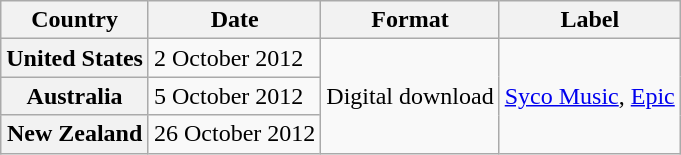<table class="wikitable plainrowheaders">
<tr>
<th>Country</th>
<th>Date</th>
<th>Format</th>
<th>Label</th>
</tr>
<tr>
<th scope="row">United States</th>
<td>2 October 2012</td>
<td rowspan=3>Digital download</td>
<td rowspan=3><a href='#'>Syco Music</a>, <a href='#'>Epic</a></td>
</tr>
<tr>
<th scope="row">Australia</th>
<td>5 October 2012</td>
</tr>
<tr>
<th scope="row">New Zealand</th>
<td>26 October 2012</td>
</tr>
</table>
